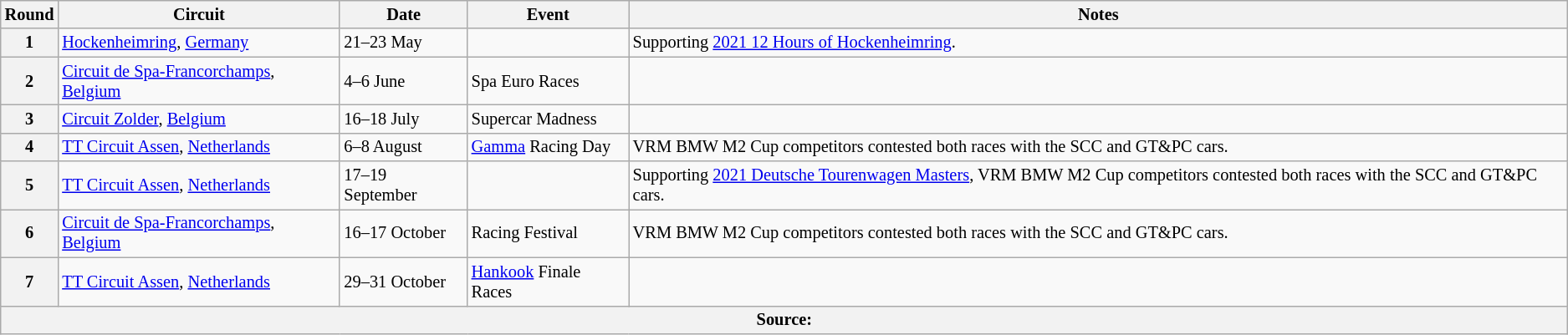<table class="wikitable" style="font-size: 85%;">
<tr>
<th>Round</th>
<th>Circuit</th>
<th>Date</th>
<th>Event</th>
<th>Notes</th>
</tr>
<tr>
<th>1</th>
<td> <a href='#'>Hockenheimring</a>, <a href='#'>Germany</a></td>
<td>21–23 May</td>
<td></td>
<td>Supporting <a href='#'>2021 12 Hours of Hockenheimring</a>.</td>
</tr>
<tr>
<th>2</th>
<td> <a href='#'>Circuit de Spa-Francorchamps</a>, <a href='#'>Belgium</a></td>
<td>4–6 June</td>
<td>Spa Euro Races</td>
<td></td>
</tr>
<tr>
<th>3</th>
<td> <a href='#'>Circuit Zolder</a>, <a href='#'>Belgium</a></td>
<td>16–18 July</td>
<td>Supercar Madness</td>
<td></td>
</tr>
<tr>
<th>4</th>
<td> <a href='#'>TT Circuit Assen</a>, <a href='#'>Netherlands</a></td>
<td>6–8 August</td>
<td><a href='#'>Gamma</a> Racing Day</td>
<td>VRM BMW M2 Cup competitors contested both races with the SCC and GT&PC cars.</td>
</tr>
<tr>
<th>5</th>
<td> <a href='#'>TT Circuit Assen</a>, <a href='#'>Netherlands</a></td>
<td>17–19 September</td>
<td></td>
<td>Supporting <a href='#'>2021 Deutsche Tourenwagen Masters</a>, VRM BMW M2 Cup competitors contested both races with the SCC and GT&PC cars.</td>
</tr>
<tr>
<th>6</th>
<td> <a href='#'>Circuit de Spa-Francorchamps</a>, <a href='#'>Belgium</a></td>
<td>16–17 October</td>
<td>Racing Festival</td>
<td>VRM BMW M2 Cup competitors contested both races with the SCC and GT&PC cars.</td>
</tr>
<tr>
<th>7</th>
<td> <a href='#'>TT Circuit Assen</a>, <a href='#'>Netherlands</a></td>
<td>29–31 October</td>
<td><a href='#'>Hankook</a> Finale Races</td>
<td></td>
</tr>
<tr>
<th colspan=5>Source:</th>
</tr>
</table>
